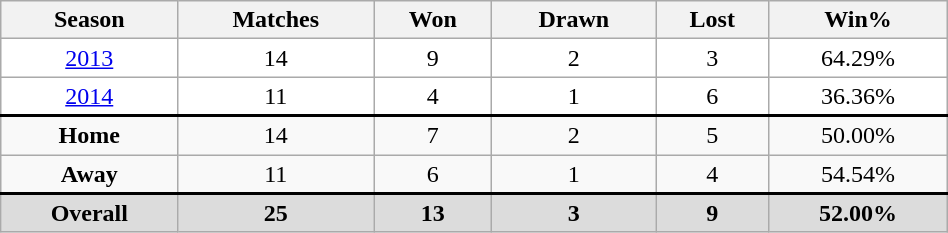<table class="wikitable" style="width:50%;text-align:center">
<tr>
<th width=10>Season</th>
<th width=10>Matches</th>
<th width=10>Won</th>
<th width=10>Drawn</th>
<th width=10>Lost</th>
<th width=10>Win%</th>
</tr>
<tr style="background:white;">
<td><a href='#'>2013</a></td>
<td>14</td>
<td>9</td>
<td>2</td>
<td>3</td>
<td>64.29%</td>
</tr>
<tr style="background:white;">
<td><a href='#'>2014</a></td>
<td>11</td>
<td>4</td>
<td>1</td>
<td>6</td>
<td>36.36%</td>
</tr>
<tr style="border-top:2px solid black;">
<td><strong>Home</strong></td>
<td>14</td>
<td>7</td>
<td>2</td>
<td>5</td>
<td>50.00%</td>
</tr>
<tr>
<td><strong>Away</strong></td>
<td>11</td>
<td>6</td>
<td>1</td>
<td>4</td>
<td>54.54%</td>
</tr>
<tr style="border-top:2px solid black;background:gainsboro;">
<td><strong>Overall</strong></td>
<td><strong>25</strong></td>
<td><strong>13</strong></td>
<td><strong>3</strong></td>
<td><strong>9</strong></td>
<td><strong>52.00%</strong></td>
</tr>
</table>
